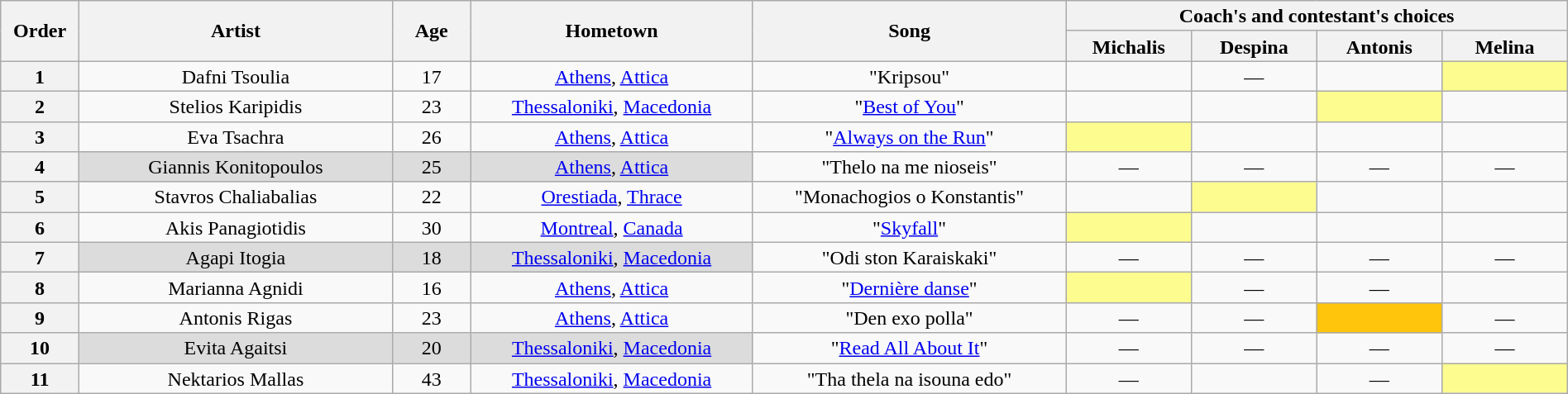<table class="wikitable" style="text-align:center; line-height:17px; width:100%;">
<tr>
<th scope="col" rowspan="2" width="05%">Order</th>
<th scope="col" rowspan="2" width="20%">Artist</th>
<th scope="col" rowspan="2" width="05%">Age</th>
<th scope="col" rowspan="2" width="18%">Hometown</th>
<th scope="col" rowspan="2" width="20%">Song</th>
<th scope="col" colspan="4" width="32%">Coach's and contestant's choices</th>
</tr>
<tr>
<th width="08%">Michalis</th>
<th width="08%">Despina</th>
<th width="08%">Antonis</th>
<th width="08%">Melina</th>
</tr>
<tr>
<th>1</th>
<td>Dafni Tsoulia</td>
<td>17</td>
<td><a href='#'>Athens</a>, <a href='#'>Attica</a></td>
<td>"Kripsou"</td>
<td></td>
<td>—</td>
<td></td>
<td style="background: #fdfc8f;"></td>
</tr>
<tr>
<th>2</th>
<td>Stelios Karipidis</td>
<td>23</td>
<td><a href='#'>Thessaloniki</a>, <a href='#'>Macedonia</a></td>
<td>"<a href='#'>Best of You</a>"</td>
<td></td>
<td></td>
<td style="background: #fdfc8f;"></td>
<td></td>
</tr>
<tr>
<th>3</th>
<td>Eva Tsachra</td>
<td>26</td>
<td><a href='#'>Athens</a>, <a href='#'>Attica</a></td>
<td>"<a href='#'>Always on the Run</a>"</td>
<td style="background: #fdfc8f;"></td>
<td></td>
<td></td>
<td></td>
</tr>
<tr>
<th>4</th>
<td style="background: #DCDCDC;">Giannis Konitopoulos</td>
<td style="background: #DCDCDC;">25</td>
<td style="background: #DCDCDC;"><a href='#'>Athens</a>, <a href='#'>Attica</a></td>
<td>"Thelo na me nioseis"</td>
<td>—</td>
<td>—</td>
<td>—</td>
<td>—</td>
</tr>
<tr>
<th>5</th>
<td>Stavros Chaliabalias</td>
<td>22</td>
<td><a href='#'>Orestiada</a>, <a href='#'>Thrace</a></td>
<td>"Monachogios o Konstantis"</td>
<td></td>
<td style="background: #fdfc8f;"></td>
<td></td>
<td></td>
</tr>
<tr>
<th>6</th>
<td>Akis Panagiotidis</td>
<td>30</td>
<td><a href='#'>Montreal</a>, <a href='#'>Canada</a></td>
<td>"<a href='#'>Skyfall</a>"</td>
<td style="background: #fdfc8f;"></td>
<td></td>
<td></td>
<td></td>
</tr>
<tr>
<th>7</th>
<td style="background: #DCDCDC;">Agapi Itogia</td>
<td style="background: #DCDCDC;">18</td>
<td style="background: #DCDCDC;"><a href='#'>Thessaloniki</a>, <a href='#'>Macedonia</a></td>
<td>"Odi ston Karaiskaki"</td>
<td>—</td>
<td>—</td>
<td>—</td>
<td>—</td>
</tr>
<tr>
<th>8</th>
<td>Marianna Agnidi</td>
<td>16</td>
<td><a href='#'>Athens</a>, <a href='#'>Attica</a></td>
<td>"<a href='#'>Dernière danse</a>"</td>
<td style="background: #fdfc8f;"></td>
<td>—</td>
<td>—</td>
<td></td>
</tr>
<tr>
<th>9</th>
<td>Antonis Rigas</td>
<td>23</td>
<td><a href='#'>Athens</a>, <a href='#'>Attica</a></td>
<td>"Den exo polla"</td>
<td>—</td>
<td>—</td>
<td style="background: #FFC40C"></td>
<td>—</td>
</tr>
<tr>
<th>10</th>
<td style="background: #DCDCDC;">Evita Agaitsi</td>
<td style="background: #DCDCDC;">20</td>
<td style="background: #DCDCDC;"><a href='#'>Thessaloniki</a>, <a href='#'>Macedonia</a></td>
<td>"<a href='#'>Read All About It</a>"</td>
<td>—</td>
<td>—</td>
<td>—</td>
<td>—</td>
</tr>
<tr>
<th>11</th>
<td>Nektarios Mallas</td>
<td>43</td>
<td><a href='#'>Thessaloniki</a>, <a href='#'>Macedonia</a></td>
<td>"Tha thela na isouna edo"</td>
<td>—</td>
<td></td>
<td>—</td>
<td style="background: #fdfc8f;"></td>
</tr>
</table>
